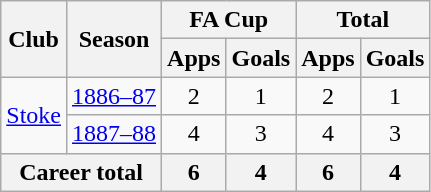<table class="wikitable" style="text-align: center;">
<tr>
<th rowspan="2">Club</th>
<th rowspan="2">Season</th>
<th colspan="2">FA Cup</th>
<th colspan="2">Total</th>
</tr>
<tr>
<th>Apps</th>
<th>Goals</th>
<th>Apps</th>
<th>Goals</th>
</tr>
<tr>
<td rowspan="2"><a href='#'>Stoke</a></td>
<td><a href='#'>1886–87</a></td>
<td>2</td>
<td>1</td>
<td>2</td>
<td>1</td>
</tr>
<tr>
<td><a href='#'>1887–88</a></td>
<td>4</td>
<td>3</td>
<td>4</td>
<td>3</td>
</tr>
<tr>
<th colspan="2">Career total</th>
<th>6</th>
<th>4</th>
<th>6</th>
<th>4</th>
</tr>
</table>
